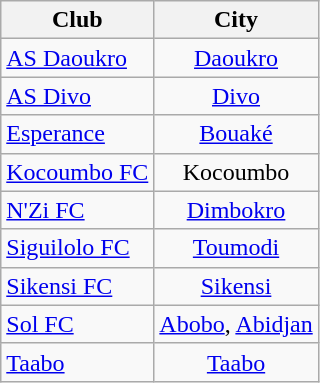<table class="wikitable sortable" style="text-align:center;">
<tr>
<th>Club<br></th>
<th>City</th>
</tr>
<tr>
<td style="text-align:left;"><a href='#'>AS Daoukro</a></td>
<td><a href='#'>Daoukro</a></td>
</tr>
<tr>
<td style="text-align:left;"><a href='#'>AS Divo</a></td>
<td><a href='#'>Divo</a></td>
</tr>
<tr>
<td style="text-align:left;"><a href='#'>Esperance</a></td>
<td><a href='#'>Bouaké</a></td>
</tr>
<tr>
<td style="text-align:left;"><a href='#'>Kocoumbo FC</a></td>
<td>Kocoumbo</td>
</tr>
<tr>
<td style="text-align:left;"><a href='#'>N'Zi FC</a></td>
<td><a href='#'>Dimbokro</a></td>
</tr>
<tr>
<td style="text-align:left;"><a href='#'>Siguilolo FC</a></td>
<td><a href='#'>Toumodi</a></td>
</tr>
<tr>
<td style="text-align:left;"><a href='#'>Sikensi FC</a></td>
<td><a href='#'>Sikensi</a></td>
</tr>
<tr>
<td style="text-align:left;"><a href='#'>Sol FC</a></td>
<td><a href='#'>Abobo</a>, <a href='#'>Abidjan</a></td>
</tr>
<tr>
<td style="text-align:left;"><a href='#'>Taabo</a></td>
<td><a href='#'>Taabo</a></td>
</tr>
</table>
